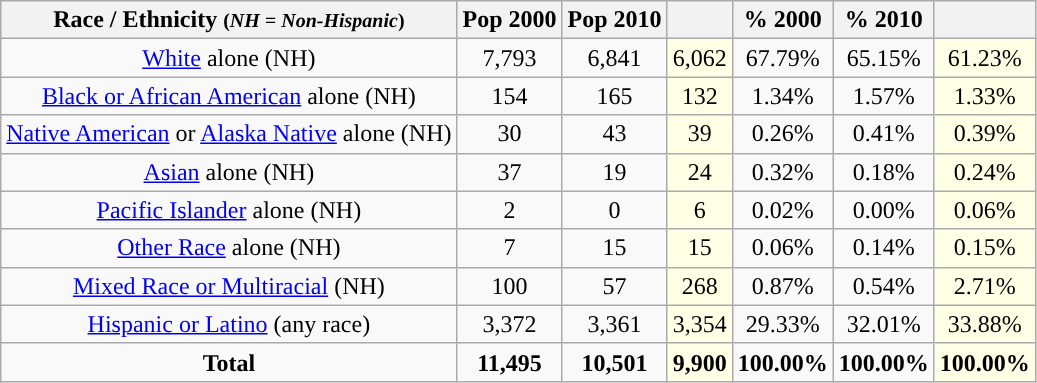<table class="wikitable" style="text-align:center;">
<tr>
<th>Race / Ethnicity <small>(<em>NH = Non-Hispanic</em>)</small></th>
<th>Pop 2000</th>
<th>Pop 2010</th>
<th></th>
<th>% 2000</th>
<th>% 2010</th>
<th></th>
</tr>
<tr>
<td><a href='#'>White</a> alone (NH)</td>
<td>7,793</td>
<td>6,841</td>
<td style='background: #ffffe6;'>6,062</td>
<td>67.79%</td>
<td>65.15%</td>
<td style='background: #ffffe6;'>61.23%</td>
</tr>
<tr>
<td><a href='#'>Black or African American</a> alone (NH)</td>
<td>154</td>
<td>165</td>
<td style='background: #ffffe6;'>132</td>
<td>1.34%</td>
<td>1.57%</td>
<td style='background: #ffffe6;'>1.33%</td>
</tr>
<tr>
<td><a href='#'>Native American</a> or <a href='#'>Alaska Native</a> alone (NH)</td>
<td>30</td>
<td>43</td>
<td style='background: #ffffe6;'>39</td>
<td>0.26%</td>
<td>0.41%</td>
<td style='background: #ffffe6;'>0.39%</td>
</tr>
<tr>
<td><a href='#'>Asian</a> alone (NH)</td>
<td>37</td>
<td>19</td>
<td style='background: #ffffe6;'>24</td>
<td>0.32%</td>
<td>0.18%</td>
<td style='background: #ffffe6;'>0.24%</td>
</tr>
<tr>
<td><a href='#'>Pacific Islander</a> alone (NH)</td>
<td>2</td>
<td>0</td>
<td style='background: #ffffe6;'>6</td>
<td>0.02%</td>
<td>0.00%</td>
<td style='background: #ffffe6;'>0.06%</td>
</tr>
<tr>
<td><a href='#'>Other Race</a> alone (NH)</td>
<td>7</td>
<td>15</td>
<td style='background: #ffffe6;'>15</td>
<td>0.06%</td>
<td>0.14%</td>
<td style='background: #ffffe6;'>0.15%</td>
</tr>
<tr>
<td><a href='#'>Mixed Race or Multiracial</a> (NH)</td>
<td>100</td>
<td>57</td>
<td style='background: #ffffe6;'>268</td>
<td>0.87%</td>
<td>0.54%</td>
<td style='background: #ffffe6;'>2.71%</td>
</tr>
<tr>
<td><a href='#'>Hispanic or Latino</a> (any race)</td>
<td>3,372</td>
<td>3,361</td>
<td style='background: #ffffe6;'>3,354</td>
<td>29.33%</td>
<td>32.01%</td>
<td style='background: #ffffe6;'>33.88%</td>
</tr>
<tr>
<td><strong>Total</strong></td>
<td><strong>11,495</strong></td>
<td><strong>10,501</strong></td>
<td style='background: #ffffe6;'><strong>9,900</strong></td>
<td><strong>100.00%</strong></td>
<td><strong>100.00%</strong></td>
<td style='background: #ffffe6;'><strong>100.00%</strong></td>
</tr>
</table>
